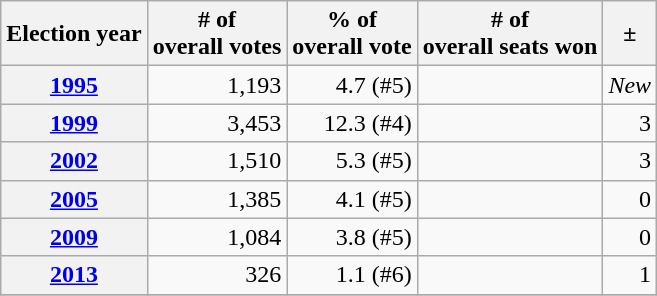<table class=wikitable style=text-align:right>
<tr>
<th>Election year</th>
<th># of<br>overall votes</th>
<th>% of<br>overall vote</th>
<th># of<br>overall seats won</th>
<th>±</th>
</tr>
<tr>
<th><a href='#'>1995</a></th>
<td>1,193</td>
<td>4.7 (#5)</td>
<td></td>
<td><em>New</em></td>
</tr>
<tr>
<th><a href='#'>1999</a></th>
<td>3,453</td>
<td>12.3 (#4)</td>
<td></td>
<td> 3</td>
</tr>
<tr>
<th><a href='#'>2002</a></th>
<td>1,510</td>
<td>5.3 (#5)</td>
<td></td>
<td> 3</td>
</tr>
<tr>
<th><a href='#'>2005</a></th>
<td>1,385</td>
<td>4.1 (#5)</td>
<td></td>
<td> 0</td>
</tr>
<tr>
<th><a href='#'>2009</a></th>
<td>1,084</td>
<td>3.8 (#5)</td>
<td></td>
<td> 0</td>
</tr>
<tr>
<th><a href='#'>2013</a></th>
<td>326</td>
<td>1.1 (#6)</td>
<td></td>
<td> 1</td>
</tr>
<tr>
</tr>
</table>
